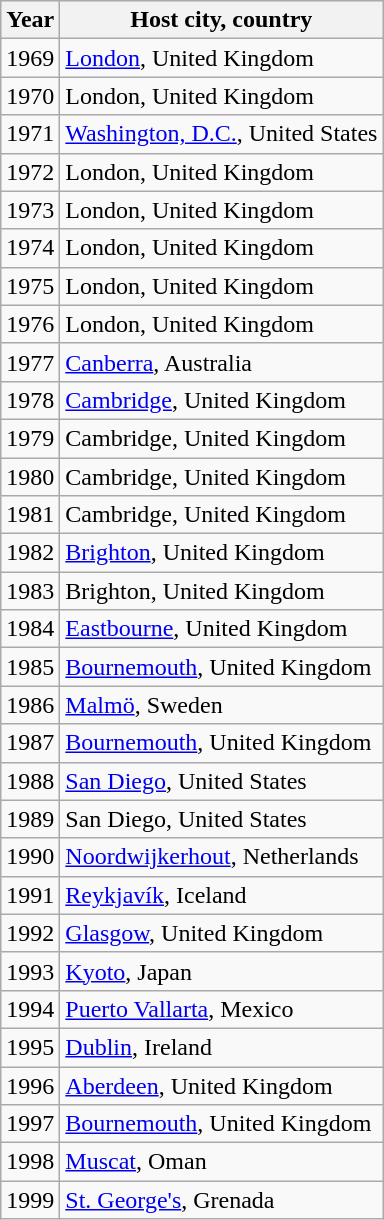<table class="wikitable">
<tr style="background:#efefef;">
<th>Year</th>
<th>Host city, country</th>
</tr>
<tr>
<td>1969</td>
<td><a href='#'>London</a>, United Kingdom</td>
</tr>
<tr>
<td>1970</td>
<td>London, United Kingdom</td>
</tr>
<tr>
<td>1971</td>
<td><a href='#'>Washington, D.C.</a>, United States</td>
</tr>
<tr>
<td>1972</td>
<td>London, United Kingdom</td>
</tr>
<tr>
<td>1973</td>
<td>London, United Kingdom</td>
</tr>
<tr>
<td>1974</td>
<td>London, United Kingdom</td>
</tr>
<tr>
<td>1975</td>
<td>London, United Kingdom</td>
</tr>
<tr>
<td>1976</td>
<td>London, United Kingdom</td>
</tr>
<tr>
<td>1977</td>
<td><a href='#'>Canberra</a>, Australia</td>
</tr>
<tr>
<td>1978</td>
<td><a href='#'>Cambridge</a>, United Kingdom</td>
</tr>
<tr>
<td>1979</td>
<td>Cambridge, United Kingdom</td>
</tr>
<tr>
<td>1980</td>
<td>Cambridge, United Kingdom</td>
</tr>
<tr>
<td>1981</td>
<td>Cambridge, United Kingdom</td>
</tr>
<tr>
<td>1982</td>
<td><a href='#'>Brighton</a>, United Kingdom</td>
</tr>
<tr>
<td>1983</td>
<td>Brighton, United Kingdom</td>
</tr>
<tr>
<td>1984</td>
<td><a href='#'>Eastbourne</a>, United Kingdom</td>
</tr>
<tr>
<td>1985</td>
<td><a href='#'>Bournemouth</a>, United Kingdom</td>
</tr>
<tr>
<td>1986</td>
<td><a href='#'>Malmö</a>, Sweden</td>
</tr>
<tr>
<td>1987</td>
<td><a href='#'>Bournemouth</a>, United Kingdom</td>
</tr>
<tr>
<td>1988</td>
<td><a href='#'>San Diego</a>, United States</td>
</tr>
<tr>
<td>1989</td>
<td>San Diego, United States</td>
</tr>
<tr>
<td>1990</td>
<td><a href='#'>Noordwijkerhout</a>, Netherlands</td>
</tr>
<tr>
<td>1991</td>
<td><a href='#'>Reykjavík</a>, Iceland</td>
</tr>
<tr>
<td>1992</td>
<td><a href='#'>Glasgow</a>, United Kingdom</td>
</tr>
<tr>
<td>1993</td>
<td><a href='#'>Kyoto</a>, Japan</td>
</tr>
<tr>
<td>1994</td>
<td><a href='#'>Puerto Vallarta</a>, Mexico</td>
</tr>
<tr>
<td>1995</td>
<td><a href='#'>Dublin</a>, Ireland</td>
</tr>
<tr>
<td>1996</td>
<td><a href='#'>Aberdeen</a>, United Kingdom</td>
</tr>
<tr>
<td>1997</td>
<td><a href='#'>Bournemouth</a>, United Kingdom</td>
</tr>
<tr>
<td>1998</td>
<td><a href='#'>Muscat</a>, Oman</td>
</tr>
<tr>
<td>1999</td>
<td><a href='#'>St. George's</a>, Grenada</td>
</tr>
</table>
